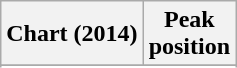<table class="wikitable sortable">
<tr>
<th>Chart (2014)</th>
<th>Peak<br>position</th>
</tr>
<tr>
</tr>
<tr>
</tr>
<tr>
</tr>
<tr>
</tr>
</table>
